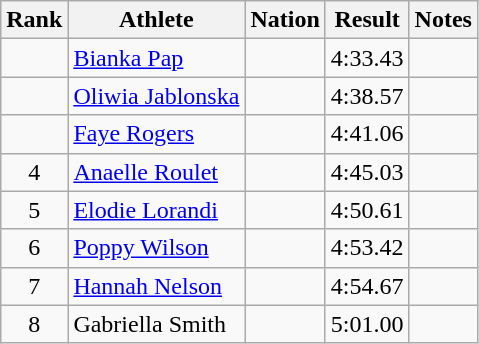<table class="wikitable sortable" style="text-align:center">
<tr>
<th>Rank</th>
<th>Athlete</th>
<th>Nation</th>
<th>Result</th>
<th>Notes</th>
</tr>
<tr>
<td></td>
<td align="left"><a href='#'>Bianka Pap</a></td>
<td align="left"></td>
<td>4:33.43</td>
<td></td>
</tr>
<tr>
<td></td>
<td align="left"><a href='#'>Oliwia Jablonska</a></td>
<td align="left"></td>
<td>4:38.57</td>
<td></td>
</tr>
<tr>
<td></td>
<td align="left"><a href='#'>Faye Rogers</a></td>
<td align="left"></td>
<td>4:41.06</td>
<td></td>
</tr>
<tr>
<td>4</td>
<td align="left"><a href='#'>Anaelle Roulet</a></td>
<td align="left"></td>
<td>4:45.03</td>
<td></td>
</tr>
<tr>
<td>5</td>
<td align="left"><a href='#'>Elodie Lorandi</a></td>
<td align="left"></td>
<td>4:50.61</td>
<td></td>
</tr>
<tr>
<td>6</td>
<td align="left"><a href='#'>Poppy Wilson</a></td>
<td align="left"></td>
<td>4:53.42</td>
<td></td>
</tr>
<tr>
<td>7</td>
<td align="left"><a href='#'>Hannah Nelson</a></td>
<td align="left"></td>
<td>4:54.67</td>
<td></td>
</tr>
<tr>
<td>8</td>
<td align="left">Gabriella Smith</td>
<td align="left"></td>
<td>5:01.00</td>
<td></td>
</tr>
</table>
